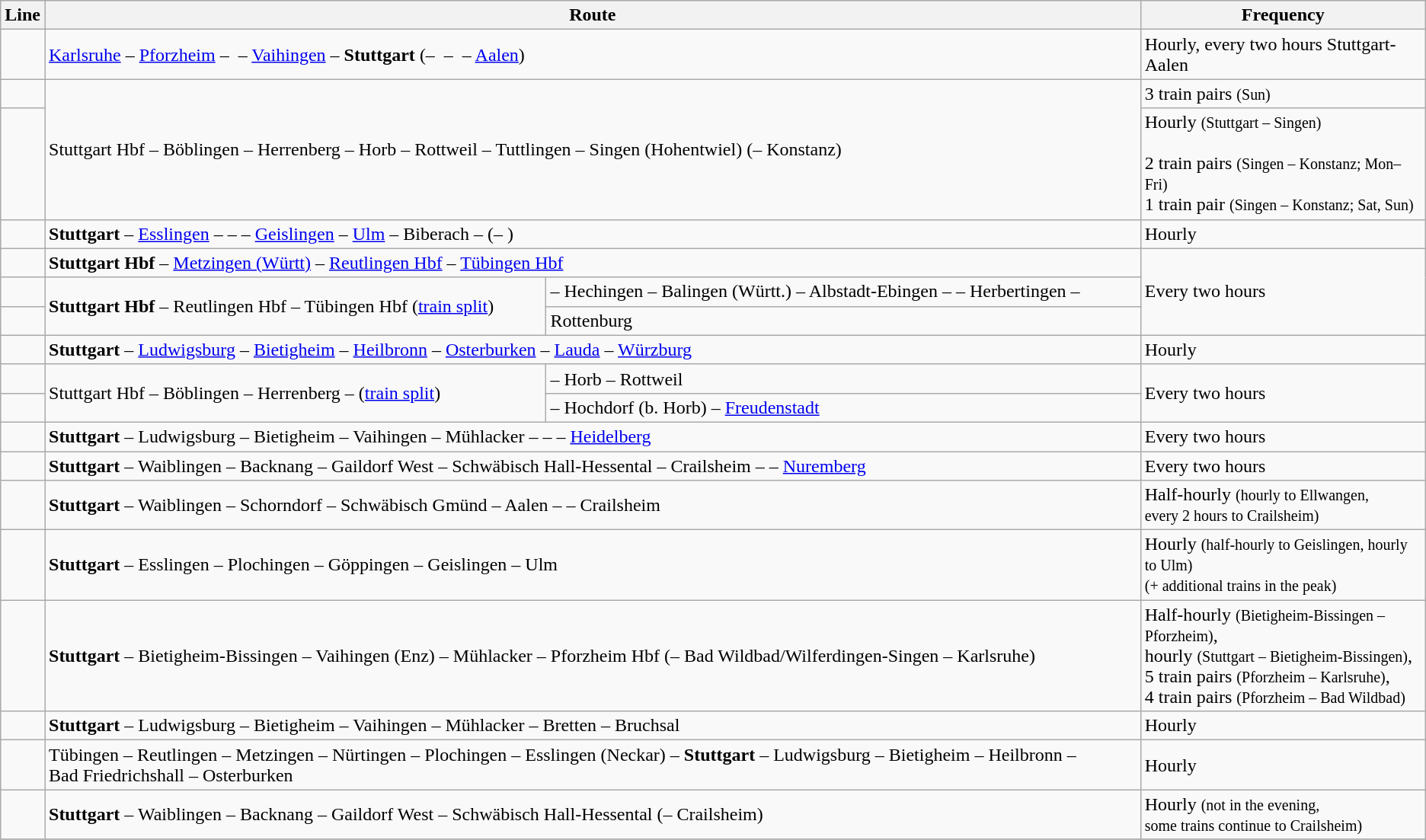<table class="wikitable">
<tr>
<th>Line</th>
<th colspan="2">Route</th>
<th>Frequency</th>
</tr>
<tr>
<td align="center"></td>
<td colspan="2"><a href='#'>Karlsruhe</a> – <a href='#'>Pforzheim</a> –  – <a href='#'>Vaihingen</a> – <strong>Stuttgart</strong> (–  –  – <a href='#'>Aalen</a>)</td>
<td>Hourly, every two hours Stuttgart-Aalen</td>
</tr>
<tr>
<td align="center"></td>
<td colspan=2 rowspan=2>Stuttgart Hbf – Böblingen – Herrenberg – Horb – Rottweil – Tuttlingen – Singen (Hohentwiel) (– Konstanz)</td>
<td>3 train pairs <small>(Sun)</small></td>
</tr>
<tr>
<td align="center"></td>
<td>Hourly <small>(Stuttgart – Singen)</small><br><br>2 train pairs <small>(Singen – Konstanz; Mon–Fri)</small><br>
1 train pair <small>(Singen – Konstanz; Sat, Sun)</small></td>
</tr>
<tr>
<td align="center"></td>
<td colspan="2"><strong>Stuttgart</strong> – <a href='#'>Esslingen</a> –  –  – <a href='#'>Geislingen</a> – <a href='#'>Ulm</a> – Biberach –  (– )</td>
<td>Hourly</td>
</tr>
<tr>
<td align="center"></td>
<td colspan="2"><strong>Stuttgart Hbf</strong> – <a href='#'>Metzingen (Württ)</a> – <a href='#'>Reutlingen Hbf</a> – <a href='#'>Tübingen Hbf</a></td>
<td rowspan="3">Every two hours</td>
</tr>
<tr>
<td align="center"></td>
<td rowspan=2><strong>Stuttgart Hbf</strong> – Reutlingen Hbf – Tübingen Hbf (<a href='#'>train split</a>)</td>
<td>– Hechingen – Balingen (Württ.) – Albstadt-Ebingen –  – Herbertingen – </td>
</tr>
<tr>
<td align="center"></td>
<td>Rottenburg</td>
</tr>
<tr>
<td align="center"></td>
<td colspan="2"><strong>Stuttgart</strong> – <a href='#'>Ludwigsburg</a> – <a href='#'>Bietigheim</a> – <a href='#'>Heilbronn</a> –  <a href='#'>Osterburken</a> – <a href='#'>Lauda</a> – <a href='#'>Würzburg</a></td>
<td>Hourly</td>
</tr>
<tr>
<td align="center"></td>
<td rowspan="2">Stuttgart Hbf – Böblingen – Herrenberg –  (<a href='#'>train split</a>)</td>
<td>– Horb – Rottweil</td>
<td rowspan="2">Every two hours</td>
</tr>
<tr>
<td align="center"></td>
<td>– Hochdorf (b. Horb) – <a href='#'>Freudenstadt</a></td>
</tr>
<tr>
<td align="center"></td>
<td colspan="2"><strong>Stuttgart</strong> – Ludwigsburg – Bietigheim – Vaihingen – Mühlacker –  –  – <a href='#'>Heidelberg</a></td>
<td>Every two hours</td>
</tr>
<tr>
<td align="center"></td>
<td colspan="2"><strong>Stuttgart</strong> – Waiblingen – Backnang – Gaildorf West – Schwäbisch Hall-Hessental – Crailsheim –  – <a href='#'>Nuremberg</a></td>
<td>Every two hours</td>
</tr>
<tr>
<td align="center"></td>
<td colspan="2"><strong>Stuttgart</strong> – Waiblingen – Schorndorf – Schwäbisch Gmünd – Aalen –  – Crailsheim</td>
<td>Half-hourly <small>(hourly to Ellwangen, <br>every 2 hours to Crailsheim)</small></td>
</tr>
<tr>
<td align="center"></td>
<td colspan="2"><strong>Stuttgart</strong> – Esslingen – Plochingen – Göppingen – Geislingen – Ulm</td>
<td>Hourly <small>(half-hourly to Geislingen, hourly to Ulm)<br>(+ additional trains in the peak)</small></td>
</tr>
<tr>
<td align="center"></td>
<td colspan="2"><strong>Stuttgart</strong> – Bietigheim-Bissingen – Vaihingen (Enz) – Mühlacker – Pforzheim Hbf (– Bad Wildbad/Wilferdingen-Singen – Karlsruhe)</td>
<td>Half-hourly <small>(Bietigheim-Bissingen – Pforzheim)</small>, <br>hourly <small>(Stuttgart – Bietigheim-Bissingen)</small>, <br>5 train pairs <small>(Pforzheim – Karlsruhe)</small>, <br>4 train pairs <small>(Pforzheim – Bad Wildbad)</small></td>
</tr>
<tr>
<td align="center"></td>
<td colspan="2"><strong>Stuttgart</strong> – Ludwigsburg – Bietigheim – Vaihingen – Mühlacker – Bretten – Bruchsal</td>
<td>Hourly</td>
</tr>
<tr>
<td align="center"></td>
<td colspan="2">Tübingen – Reutlingen – Metzingen – Nürtingen – Plochingen – Esslingen (Neckar) – <strong>Stuttgart</strong> – Ludwigsburg – Bietigheim – Heilbronn – Bad Friedrichshall – Osterburken</td>
<td>Hourly</td>
</tr>
<tr>
<td align="center"></td>
<td colspan="2"><strong>Stuttgart</strong> – Waiblingen – Backnang – Gaildorf West – Schwäbisch Hall-Hessental (– Crailsheim)</td>
<td>Hourly <small>(not in the evening, <br>some trains continue to Crailsheim)</small></td>
</tr>
<tr>
</tr>
</table>
